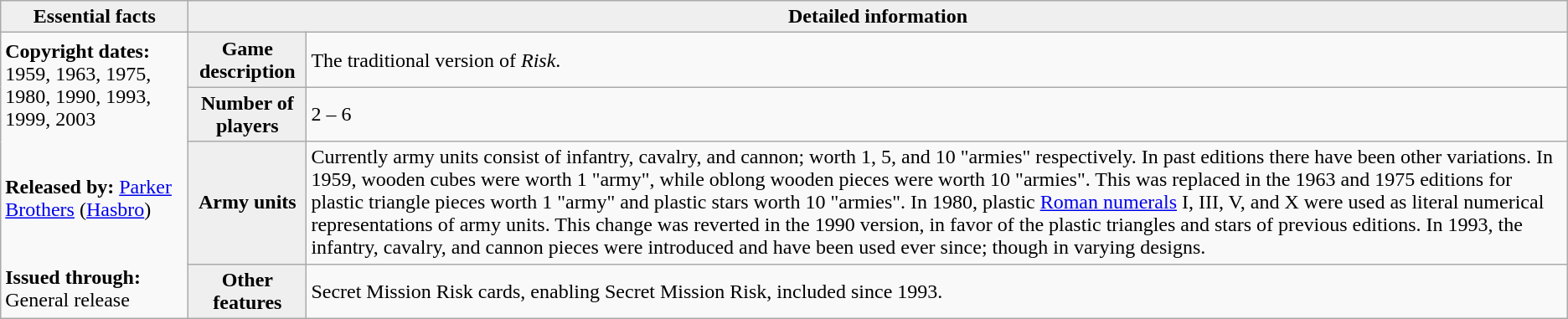<table class="wikitable">
<tr>
<th style="background:#efefef;">Essential facts</th>
<th style="background:#efefef;" colspan=2>Detailed information</th>
</tr>
<tr>
<td rowspan=4><strong>Copyright dates:</strong> 1959, 1963, 1975, 1980, 1990, 1993, 1999, 2003<br><br><br> <strong>Released by:</strong> <a href='#'>Parker Brothers</a> (<a href='#'>Hasbro</a>) <br><br><br> <strong>Issued through:</strong> General release</td>
<th style="background:#efefef;">Game description</th>
<td>The traditional version of <em>Risk</em>.</td>
</tr>
<tr>
<th style="background:#efefef;">Number of players</th>
<td>2 – 6</td>
</tr>
<tr>
<th style="background:#efefef;">Army units</th>
<td>Currently army units consist of infantry, cavalry, and cannon; worth 1, 5, and 10 "armies" respectively. In past editions there have been other variations. In 1959, wooden cubes were worth 1 "army", while oblong wooden pieces were worth 10 "armies". This was replaced in the 1963 and 1975 editions for plastic triangle pieces worth 1 "army" and plastic stars worth 10 "armies". In 1980, plastic <a href='#'>Roman numerals</a> I, III, V, and X were used as literal numerical representations of army units. This change was reverted in the 1990 version, in favor of the plastic triangles and stars of previous editions. In 1993, the infantry, cavalry, and cannon pieces were introduced and have been used ever since; though in varying designs.</td>
</tr>
<tr>
<th style="background:#efefef;">Other features</th>
<td>Secret Mission Risk cards, enabling Secret Mission Risk, included since 1993.</td>
</tr>
</table>
